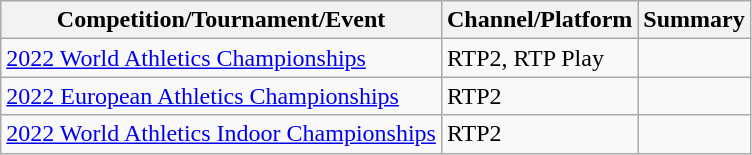<table class="wikitable">
<tr>
<th>Competition/Tournament/Event</th>
<th>Channel/Platform</th>
<th>Summary</th>
</tr>
<tr>
<td><a href='#'>2022 World Athletics Championships</a></td>
<td>RTP2, RTP Play</td>
<td></td>
</tr>
<tr>
<td><a href='#'>2022 European Athletics Championships</a></td>
<td>RTP2</td>
<td></td>
</tr>
<tr>
<td><a href='#'>2022 World Athletics Indoor Championships</a></td>
<td>RTP2</td>
<td></td>
</tr>
</table>
